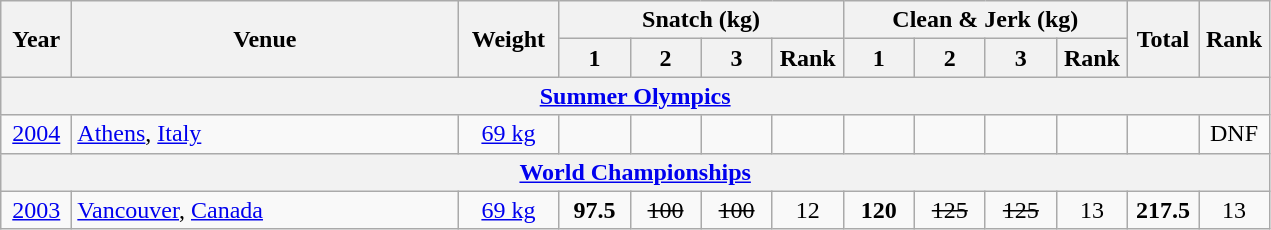<table class = "wikitable" style="text-align:center;">
<tr>
<th rowspan=2 width=40>Year</th>
<th rowspan=2 width=250>Venue</th>
<th rowspan=2 width=60>Weight</th>
<th colspan=4>Snatch (kg)</th>
<th colspan=4>Clean & Jerk (kg)</th>
<th rowspan=2 width=40>Total</th>
<th rowspan=2 width=40>Rank</th>
</tr>
<tr>
<th width=40>1</th>
<th width=40>2</th>
<th width=40>3</th>
<th width=40>Rank</th>
<th width=40>1</th>
<th width=40>2</th>
<th width=40>3</th>
<th width=40>Rank</th>
</tr>
<tr>
<th colspan=13><a href='#'>Summer Olympics</a></th>
</tr>
<tr>
<td><a href='#'>2004</a></td>
<td align=left> <a href='#'>Athens</a>, <a href='#'>Italy</a></td>
<td><a href='#'>69 kg</a></td>
<td></td>
<td></td>
<td></td>
<td></td>
<td></td>
<td></td>
<td></td>
<td></td>
<td></td>
<td>DNF</td>
</tr>
<tr>
<th colspan=13><a href='#'>World Championships</a></th>
</tr>
<tr>
<td><a href='#'>2003</a></td>
<td align=left> <a href='#'>Vancouver</a>, <a href='#'>Canada</a></td>
<td><a href='#'>69 kg</a></td>
<td><strong>97.5</strong></td>
<td><s>100</s></td>
<td><s>100</s></td>
<td>12</td>
<td><strong>120</strong></td>
<td><s>125</s></td>
<td><s>125</s></td>
<td>13</td>
<td><strong>217.5</strong></td>
<td>13</td>
</tr>
</table>
